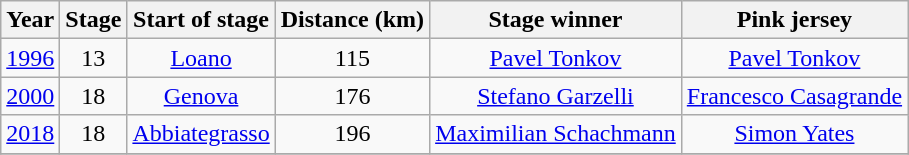<table class="wikitable" style="text-align: center;">
<tr>
<th>Year</th>
<th>Stage</th>
<th>Start of stage</th>
<th>Distance (km)</th>
<th>Stage winner</th>
<th>Pink jersey</th>
</tr>
<tr>
<td><a href='#'>1996</a></td>
<td>13</td>
<td><a href='#'>Loano</a></td>
<td>115</td>
<td><a href='#'>Pavel Tonkov</a></td>
<td><a href='#'>Pavel Tonkov</a></td>
</tr>
<tr>
<td><a href='#'>2000</a></td>
<td>18</td>
<td><a href='#'>Genova</a></td>
<td>176</td>
<td><a href='#'>Stefano Garzelli</a></td>
<td><a href='#'>Francesco Casagrande</a></td>
</tr>
<tr>
<td><a href='#'>2018</a></td>
<td>18</td>
<td><a href='#'>Abbiategrasso</a></td>
<td>196</td>
<td><a href='#'>Maximilian Schachmann</a></td>
<td><a href='#'>Simon Yates</a></td>
</tr>
<tr>
</tr>
</table>
